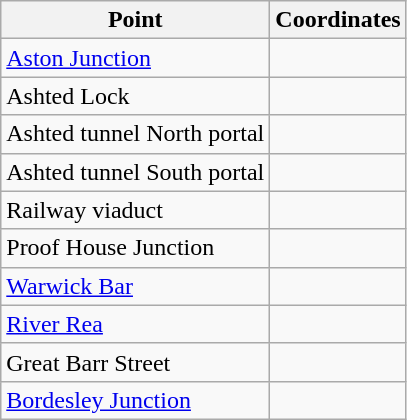<table class="wikitable">
<tr>
<th>Point</th>
<th>Coordinates</th>
</tr>
<tr>
<td><a href='#'>Aston Junction</a></td>
<td></td>
</tr>
<tr>
<td>Ashted Lock</td>
<td></td>
</tr>
<tr>
<td>Ashted tunnel North portal</td>
<td></td>
</tr>
<tr>
<td>Ashted tunnel South portal</td>
<td></td>
</tr>
<tr>
<td>Railway viaduct</td>
<td></td>
</tr>
<tr>
<td>Proof House Junction</td>
<td></td>
</tr>
<tr>
<td><a href='#'>Warwick Bar</a></td>
<td></td>
</tr>
<tr>
<td><a href='#'>River Rea</a></td>
<td></td>
</tr>
<tr>
<td>Great Barr Street</td>
<td></td>
</tr>
<tr>
<td><a href='#'>Bordesley Junction</a></td>
<td></td>
</tr>
</table>
